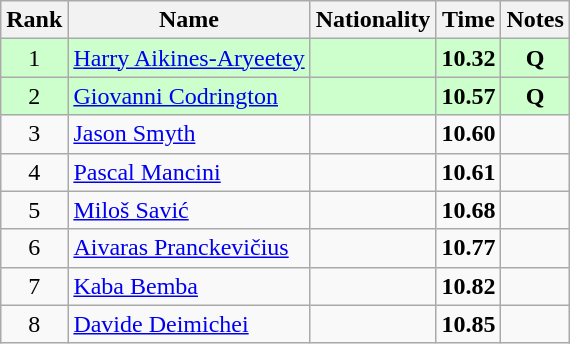<table class="wikitable sortable" style="text-align:center">
<tr>
<th>Rank</th>
<th>Name</th>
<th>Nationality</th>
<th>Time</th>
<th>Notes</th>
</tr>
<tr bgcolor=ccffcc>
<td>1</td>
<td align=left><a href='#'>Harry Aikines-Aryeetey</a></td>
<td align=left></td>
<td><strong>10.32</strong></td>
<td><strong>Q</strong></td>
</tr>
<tr bgcolor=ccffcc>
<td>2</td>
<td align=left><a href='#'>Giovanni Codrington</a></td>
<td align=left></td>
<td><strong>10.57</strong></td>
<td><strong>Q</strong></td>
</tr>
<tr>
<td>3</td>
<td align=left><a href='#'>Jason Smyth</a></td>
<td align=left></td>
<td><strong>10.60</strong></td>
<td></td>
</tr>
<tr>
<td>4</td>
<td align=left><a href='#'>Pascal Mancini</a></td>
<td align=left></td>
<td><strong>10.61</strong></td>
<td></td>
</tr>
<tr>
<td>5</td>
<td align=left><a href='#'>Miloš Savić</a></td>
<td align=left></td>
<td><strong>10.68</strong></td>
<td></td>
</tr>
<tr>
<td>6</td>
<td align=left><a href='#'>Aivaras Pranckevičius</a></td>
<td align=left></td>
<td><strong>10.77</strong></td>
<td></td>
</tr>
<tr>
<td>7</td>
<td align=left><a href='#'>Kaba Bemba</a></td>
<td align=left></td>
<td><strong>10.82</strong></td>
<td></td>
</tr>
<tr>
<td>8</td>
<td align=left><a href='#'>Davide Deimichei</a></td>
<td align=left></td>
<td><strong>10.85</strong></td>
<td></td>
</tr>
</table>
